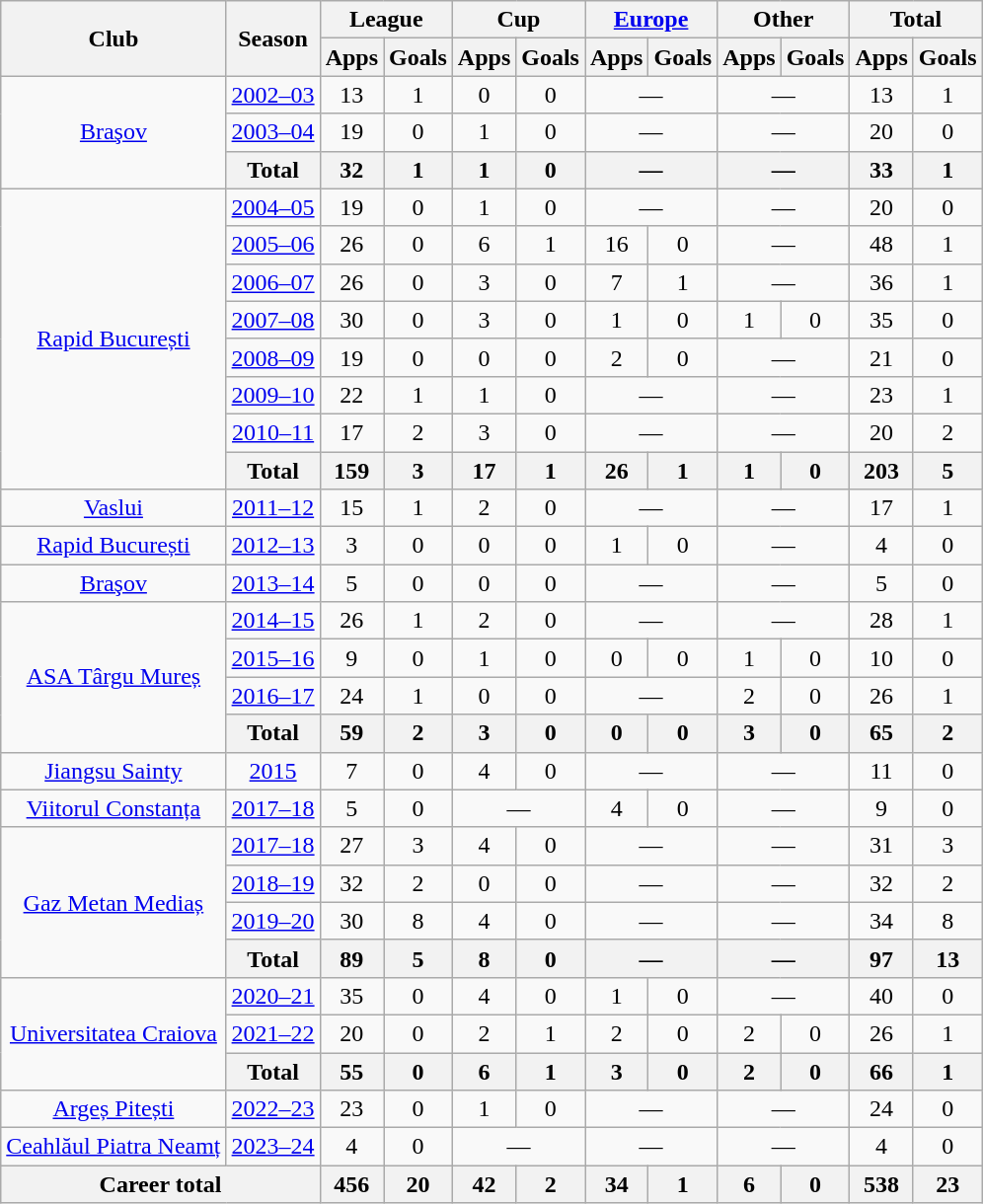<table class="wikitable" style="text-align: center;">
<tr>
<th rowspan="2">Club</th>
<th rowspan="2">Season</th>
<th colspan="2">League</th>
<th colspan="2">Cup</th>
<th colspan="2"><a href='#'>Europe</a></th>
<th colspan="2">Other</th>
<th colspan="2">Total</th>
</tr>
<tr>
<th>Apps</th>
<th>Goals</th>
<th>Apps</th>
<th>Goals</th>
<th>Apps</th>
<th>Goals</th>
<th>Apps</th>
<th>Goals</th>
<th>Apps</th>
<th>Goals</th>
</tr>
<tr>
<td rowspan="3"><a href='#'>Braşov</a></td>
<td><a href='#'>2002–03</a></td>
<td>13</td>
<td>1</td>
<td>0</td>
<td>0</td>
<td colspan="2">—</td>
<td colspan="2">—</td>
<td>13</td>
<td>1</td>
</tr>
<tr>
<td><a href='#'>2003–04</a></td>
<td>19</td>
<td>0</td>
<td>1</td>
<td>0</td>
<td colspan="2">—</td>
<td colspan="2">—</td>
<td>20</td>
<td>0</td>
</tr>
<tr>
<th>Total</th>
<th>32</th>
<th>1</th>
<th>1</th>
<th>0</th>
<th colspan="2">—</th>
<th colspan="2">—</th>
<th>33</th>
<th>1</th>
</tr>
<tr>
<td rowspan="8"><a href='#'>Rapid București</a></td>
<td><a href='#'>2004–05</a></td>
<td>19</td>
<td>0</td>
<td>1</td>
<td>0</td>
<td colspan="2">—</td>
<td colspan="2">—</td>
<td>20</td>
<td>0</td>
</tr>
<tr>
<td><a href='#'>2005–06</a></td>
<td>26</td>
<td>0</td>
<td>6</td>
<td>1</td>
<td>16</td>
<td>0</td>
<td colspan="2">—</td>
<td>48</td>
<td>1</td>
</tr>
<tr>
<td><a href='#'>2006–07</a></td>
<td>26</td>
<td>0</td>
<td>3</td>
<td>0</td>
<td>7</td>
<td>1</td>
<td colspan="2">—</td>
<td>36</td>
<td>1</td>
</tr>
<tr>
<td><a href='#'>2007–08</a></td>
<td>30</td>
<td>0</td>
<td>3</td>
<td>0</td>
<td>1</td>
<td>0</td>
<td>1</td>
<td>0</td>
<td>35</td>
<td>0</td>
</tr>
<tr>
<td><a href='#'>2008–09</a></td>
<td>19</td>
<td>0</td>
<td>0</td>
<td>0</td>
<td>2</td>
<td>0</td>
<td colspan="2">—</td>
<td>21</td>
<td>0</td>
</tr>
<tr>
<td><a href='#'>2009–10</a></td>
<td>22</td>
<td>1</td>
<td>1</td>
<td>0</td>
<td colspan="2">—</td>
<td colspan="2">—</td>
<td>23</td>
<td>1</td>
</tr>
<tr>
<td><a href='#'>2010–11</a></td>
<td>17</td>
<td>2</td>
<td>3</td>
<td>0</td>
<td colspan="2">—</td>
<td colspan="2">—</td>
<td>20</td>
<td>2</td>
</tr>
<tr>
<th>Total</th>
<th>159</th>
<th>3</th>
<th>17</th>
<th>1</th>
<th>26</th>
<th>1</th>
<th>1</th>
<th>0</th>
<th>203</th>
<th>5</th>
</tr>
<tr>
<td><a href='#'>Vaslui</a></td>
<td><a href='#'>2011–12</a></td>
<td>15</td>
<td>1</td>
<td>2</td>
<td>0</td>
<td colspan="2">—</td>
<td colspan="2">—</td>
<td>17</td>
<td>1</td>
</tr>
<tr>
<td><a href='#'>Rapid București</a></td>
<td><a href='#'>2012–13</a></td>
<td>3</td>
<td>0</td>
<td>0</td>
<td>0</td>
<td>1</td>
<td>0</td>
<td colspan="2">—</td>
<td>4</td>
<td>0</td>
</tr>
<tr>
<td><a href='#'>Braşov</a></td>
<td><a href='#'>2013–14</a></td>
<td>5</td>
<td>0</td>
<td>0</td>
<td>0</td>
<td colspan="2">—</td>
<td colspan="2">—</td>
<td>5</td>
<td>0</td>
</tr>
<tr>
<td rowspan="4"><a href='#'>ASA Târgu Mureș</a></td>
<td><a href='#'>2014–15</a></td>
<td>26</td>
<td>1</td>
<td>2</td>
<td>0</td>
<td colspan="2">—</td>
<td colspan="2">—</td>
<td>28</td>
<td>1</td>
</tr>
<tr>
<td><a href='#'>2015–16</a></td>
<td>9</td>
<td>0</td>
<td>1</td>
<td>0</td>
<td>0</td>
<td>0</td>
<td>1</td>
<td>0</td>
<td>10</td>
<td>0</td>
</tr>
<tr>
<td><a href='#'>2016–17</a></td>
<td>24</td>
<td>1</td>
<td>0</td>
<td>0</td>
<td colspan="2">—</td>
<td>2</td>
<td>0</td>
<td>26</td>
<td>1</td>
</tr>
<tr>
<th>Total</th>
<th>59</th>
<th>2</th>
<th>3</th>
<th>0</th>
<th>0</th>
<th>0</th>
<th>3</th>
<th>0</th>
<th>65</th>
<th>2</th>
</tr>
<tr>
<td><a href='#'>Jiangsu Sainty</a></td>
<td><a href='#'>2015</a></td>
<td>7</td>
<td>0</td>
<td>4</td>
<td>0</td>
<td colspan="2">—</td>
<td colspan="2">—</td>
<td>11</td>
<td>0</td>
</tr>
<tr>
<td><a href='#'>Viitorul Constanța</a></td>
<td><a href='#'>2017–18</a></td>
<td>5</td>
<td>0</td>
<td colspan="2">—</td>
<td>4</td>
<td>0</td>
<td colspan="2">—</td>
<td>9</td>
<td>0</td>
</tr>
<tr>
<td rowspan="4"><a href='#'>Gaz Metan Mediaș</a></td>
<td><a href='#'>2017–18</a></td>
<td>27</td>
<td>3</td>
<td>4</td>
<td>0</td>
<td colspan="2">—</td>
<td colspan="2">—</td>
<td>31</td>
<td>3</td>
</tr>
<tr>
<td><a href='#'>2018–19</a></td>
<td>32</td>
<td>2</td>
<td>0</td>
<td>0</td>
<td colspan="2">—</td>
<td colspan="2">—</td>
<td>32</td>
<td>2</td>
</tr>
<tr>
<td><a href='#'>2019–20</a></td>
<td>30</td>
<td>8</td>
<td>4</td>
<td>0</td>
<td colspan="2">—</td>
<td colspan="2">—</td>
<td>34</td>
<td>8</td>
</tr>
<tr>
<th>Total</th>
<th>89</th>
<th>5</th>
<th>8</th>
<th>0</th>
<th colspan="2">—</th>
<th colspan="2">—</th>
<th>97</th>
<th>13</th>
</tr>
<tr>
<td rowspan="3"><a href='#'>Universitatea Craiova</a></td>
<td><a href='#'>2020–21</a></td>
<td>35</td>
<td>0</td>
<td>4</td>
<td>0</td>
<td>1</td>
<td>0</td>
<td colspan="2">—</td>
<td>40</td>
<td>0</td>
</tr>
<tr>
<td><a href='#'>2021–22</a></td>
<td>20</td>
<td>0</td>
<td>2</td>
<td>1</td>
<td>2</td>
<td>0</td>
<td>2</td>
<td>0</td>
<td>26</td>
<td>1</td>
</tr>
<tr>
<th>Total</th>
<th>55</th>
<th>0</th>
<th>6</th>
<th>1</th>
<th>3</th>
<th>0</th>
<th>2</th>
<th>0</th>
<th>66</th>
<th>1</th>
</tr>
<tr>
<td><a href='#'>Argeș Pitești</a></td>
<td><a href='#'>2022–23</a></td>
<td>23</td>
<td>0</td>
<td>1</td>
<td>0</td>
<td colspan="2">—</td>
<td colspan="2">—</td>
<td>24</td>
<td>0</td>
</tr>
<tr>
<td><a href='#'>Ceahlăul Piatra Neamț</a></td>
<td><a href='#'>2023–24</a></td>
<td>4</td>
<td>0</td>
<td colspan="2">—</td>
<td colspan="2">—</td>
<td colspan="2">—</td>
<td>4</td>
<td>0</td>
</tr>
<tr>
<th colspan="2">Career total</th>
<th>456</th>
<th>20</th>
<th>42</th>
<th>2</th>
<th>34</th>
<th>1</th>
<th>6</th>
<th>0</th>
<th>538</th>
<th>23</th>
</tr>
</table>
